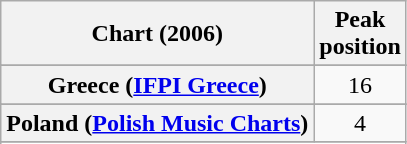<table class="wikitable sortable plainrowheaders" style="text-align:center;">
<tr>
<th align="left">Chart (2006)</th>
<th align="center">Peak<br>position</th>
</tr>
<tr>
</tr>
<tr>
</tr>
<tr>
</tr>
<tr>
</tr>
<tr>
</tr>
<tr>
<th scope="row">Greece (<a href='#'>IFPI Greece</a>)</th>
<td align="center">16</td>
</tr>
<tr>
</tr>
<tr>
<th scope="row">Poland (<a href='#'>Polish Music Charts</a>)</th>
<td align="center">4</td>
</tr>
<tr>
</tr>
<tr>
</tr>
</table>
